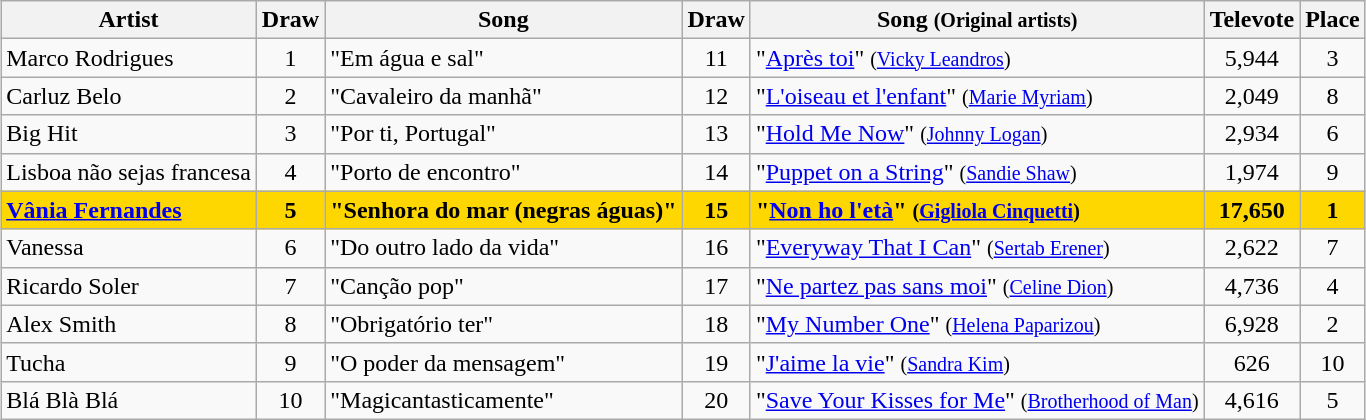<table class="sortable wikitable" style="margin: 1em auto 1em auto; text-align:center">
<tr>
<th>Artist</th>
<th>Draw</th>
<th>Song</th>
<th>Draw</th>
<th>Song <small>(Original artists)</small></th>
<th>Televote</th>
<th>Place</th>
</tr>
<tr>
<td align="left">Marco Rodrigues</td>
<td>1</td>
<td align="left">"Em água e sal"</td>
<td>11</td>
<td align="left">"<a href='#'>Après toi</a>" <small>(<a href='#'>Vicky Leandros</a>)</small></td>
<td>5,944</td>
<td>3</td>
</tr>
<tr>
<td align="left">Carluz Belo</td>
<td>2</td>
<td align="left">"Cavaleiro da manhã"</td>
<td>12</td>
<td align="left">"<a href='#'>L'oiseau et l'enfant</a>" <small>(<a href='#'>Marie Myriam</a>)</small></td>
<td>2,049</td>
<td>8</td>
</tr>
<tr>
<td align="left">Big Hit</td>
<td>3</td>
<td align="left">"Por ti, Portugal"</td>
<td>13</td>
<td align="left">"<a href='#'>Hold Me Now</a>" <small>(<a href='#'>Johnny Logan</a>)</small></td>
<td>2,934</td>
<td>6</td>
</tr>
<tr>
<td align="left">Lisboa não sejas francesa</td>
<td>4</td>
<td align="left">"Porto de encontro"</td>
<td>14</td>
<td align="left">"<a href='#'>Puppet on a String</a>" <small>(<a href='#'>Sandie Shaw</a>)</small></td>
<td>1,974</td>
<td>9</td>
</tr>
<tr style="font-weight:bold; background:gold;">
<td align="left"><a href='#'>Vânia Fernandes</a></td>
<td>5</td>
<td align="left">"Senhora do mar (negras águas)"</td>
<td>15</td>
<td align="left">"<a href='#'>Non ho l'età</a>" <small>(<a href='#'>Gigliola Cinquetti</a>)</small></td>
<td>17,650</td>
<td>1</td>
</tr>
<tr>
<td align="left">Vanessa</td>
<td>6</td>
<td align="left">"Do outro lado da vida"</td>
<td>16</td>
<td align="left">"<a href='#'>Everyway That I Can</a>" <small>(<a href='#'>Sertab Erener</a>)</small></td>
<td>2,622</td>
<td>7</td>
</tr>
<tr>
<td align="left">Ricardo Soler</td>
<td>7</td>
<td align="left">"Canção pop"</td>
<td>17</td>
<td align="left">"<a href='#'>Ne partez pas sans moi</a>" <small>(<a href='#'>Celine Dion</a>)</small></td>
<td>4,736</td>
<td>4</td>
</tr>
<tr>
<td align="left">Alex Smith</td>
<td>8</td>
<td align="left">"Obrigatório ter"</td>
<td>18</td>
<td align="left">"<a href='#'>My Number One</a>" <small>(<a href='#'>Helena Paparizou</a>)</small></td>
<td>6,928</td>
<td>2</td>
</tr>
<tr>
<td align="left">Tucha</td>
<td>9</td>
<td align="left">"O poder da mensagem"</td>
<td>19</td>
<td align="left">"<a href='#'>J'aime la vie</a>" <small>(<a href='#'>Sandra Kim</a>)</small></td>
<td>626</td>
<td>10</td>
</tr>
<tr>
<td align="left">Blá Blà Blá</td>
<td>10</td>
<td align="left">"Magicantasticamente"</td>
<td>20</td>
<td align="left">"<a href='#'>Save Your Kisses for Me</a>" <small>(<a href='#'>Brotherhood of Man</a>)</small></td>
<td>4,616</td>
<td>5</td>
</tr>
</table>
